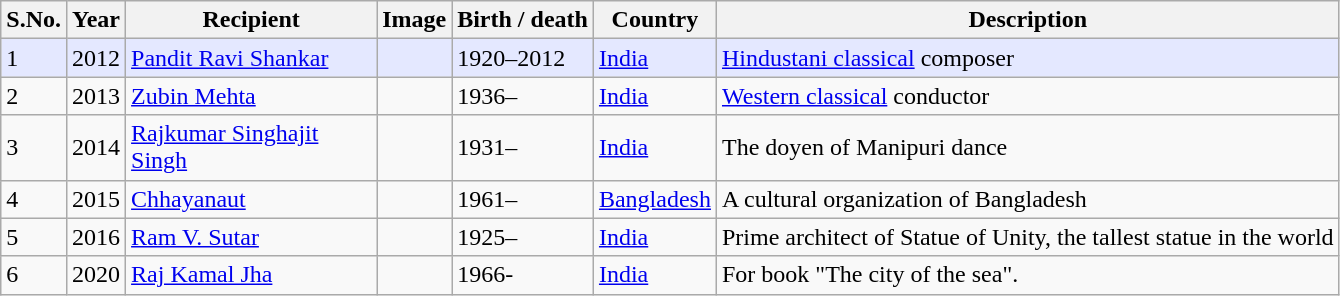<table class="wikitable">
<tr>
<th>S.No.</th>
<th>Year</th>
<th width = 160em>Recipient</th>
<th class = "unsortable">Image</th>
<th>Birth / death</th>
<th>Country</th>
<th class = "unsortable">Description</th>
</tr>
<tr bgcolor="#e4e8ff" width=30>
<td>1</td>
<td>2012</td>
<td><a href='#'>Pandit Ravi Shankar</a></td>
<td></td>
<td>1920–2012</td>
<td> <a href='#'>India</a></td>
<td><a href='#'>Hindustani classical</a> composer</td>
</tr>
<tr>
<td>2</td>
<td>2013</td>
<td><a href='#'>Zubin Mehta</a></td>
<td></td>
<td>1936–</td>
<td> <a href='#'>India</a></td>
<td><a href='#'>Western classical</a> conductor</td>
</tr>
<tr>
<td>3</td>
<td>2014</td>
<td><a href='#'>Rajkumar Singhajit Singh</a></td>
<td></td>
<td>1931–</td>
<td> <a href='#'>India</a></td>
<td>The doyen of Manipuri dance</td>
</tr>
<tr>
<td>4</td>
<td>2015</td>
<td><a href='#'>Chhayanaut</a></td>
<td></td>
<td>1961–</td>
<td> <a href='#'>Bangladesh</a></td>
<td>A cultural organization of Bangladesh</td>
</tr>
<tr>
<td>5</td>
<td>2016</td>
<td><a href='#'>Ram V. Sutar</a></td>
<td></td>
<td>1925–</td>
<td> <a href='#'>India</a></td>
<td>Prime architect of Statue of Unity, the tallest statue in the world</td>
</tr>
<tr>
<td>6</td>
<td>2020</td>
<td><a href='#'>Raj Kamal Jha</a></td>
<td></td>
<td>1966-</td>
<td> <a href='#'>India</a></td>
<td>For book "The city of the sea".</td>
</tr>
</table>
